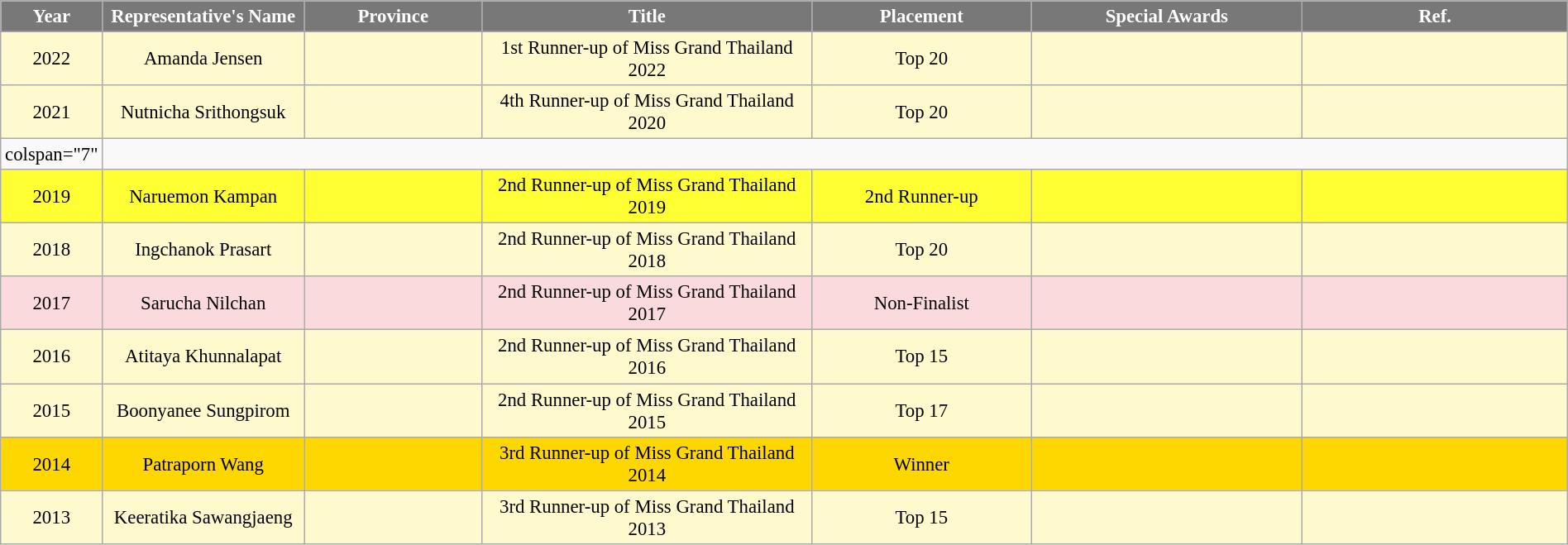<table class="wikitable" style="font-size: 95%; text-align:center; width: 100%">
<tr>
<th width="60" style="background-color:#787878;color:#FFFFFF;">Year</th>
<th width="170" style="background-color:#787878;color:#FFFFFF;">Representative's Name</th>
<th width="160" style="background-color:#787878;color:#FFFFFF;">Province</th>
<th width="320" style="background-color:#787878;color:#FFFFFF;">Title</th>
<th width="200" style="background-color:#787878;color:#FFFFFF;">Placement</th>
<th width="260" style="background-color:#787878;color:#FFFFFF;">Special Awards</th>
<th width="260" style="background-color:#787878;color:#FFFFFF;">Ref.</th>
</tr>
<tr style="background-color:#FFFACD; ">
<td>2022</td>
<td>Amanda Jensen</td>
<td></td>
<td>1st Runner-up of Miss Grand Thailand 2022</td>
<td>Top 20</td>
<td style="background:;"></td>
<td></td>
</tr>
<tr style="background-color:#FFFACD; ">
<td>2021</td>
<td>Nutnicha Srithongsuk</td>
<td></td>
<td>4th Runner-up of Miss Grand Thailand 2020</td>
<td>Top 20</td>
<td style="background:;"></td>
<td></td>
</tr>
<tr>
<td>colspan="7" </td>
</tr>
<tr style="background-color:#FFFF33; ">
<td>2019</td>
<td>Naruemon Kampan</td>
<td></td>
<td>2nd Runner-up of Miss Grand Thailand 2019</td>
<td>2nd Runner-up</td>
<td style="background:;"></td>
<td></td>
</tr>
<tr style="background-color:#FFFACD; ">
<td>2018</td>
<td>Ingchanok Prasart</td>
<td></td>
<td>2nd Runner-up of Miss Grand Thailand 2018</td>
<td>Top 20</td>
<td style="background:;"></td>
<td></td>
</tr>
<tr style="background-color:#FADADD; ">
<td>2017</td>
<td>Sarucha Nilchan</td>
<td></td>
<td>2nd Runner-up of Miss Grand Thailand 2017</td>
<td>Non-Finalist</td>
<td style="background:;"></td>
<td></td>
</tr>
<tr style="background-color:#FFFACD; ">
<td>2016</td>
<td>Atitaya Khunnalapat</td>
<td></td>
<td>2nd Runner-up of Miss Grand Thailand 2016</td>
<td>Top 15</td>
<td style="background:;"></td>
<td></td>
</tr>
<tr style="background-color:#FFFACD; ">
<td>2015</td>
<td>Boonyanee Sungpirom</td>
<td></td>
<td>2nd Runner-up of Miss Grand Thailand 2015</td>
<td>Top 17</td>
<td style="background:;"></td>
<td></td>
</tr>
<tr style="background-color:gold; ">
<td>2014</td>
<td>Patraporn Wang</td>
<td></td>
<td>3rd Runner-up of Miss Grand Thailand 2014</td>
<td>Winner</td>
<td style="background:;"></td>
<td></td>
</tr>
<tr style="background-color:#FFFACD; ">
<td>2013</td>
<td>Keeratika Sawangjaeng</td>
<td></td>
<td>3rd Runner-up of Miss Grand Thailand 2013</td>
<td>Top 15</td>
<td style="background:;"></td>
<td></td>
</tr>
</table>
